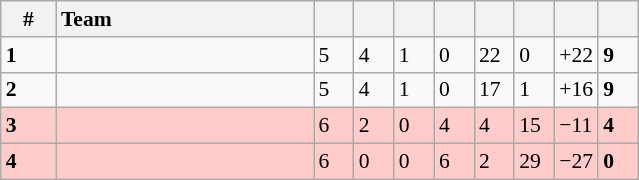<table class="wikitable sortable" style="font-size: 90%">
<tr>
<th width=30>#</th>
<th width=165 style="text-align:left;">Team</th>
<th width=20></th>
<th width=20></th>
<th width=20></th>
<th width=20></th>
<th width=20></th>
<th width=20></th>
<th width=20></th>
<th width=20></th>
</tr>
<tr>
<td><strong>1</strong></td>
<td style="text-align:left;"></td>
<td>5</td>
<td>4</td>
<td>1</td>
<td>0</td>
<td>22</td>
<td>0</td>
<td>+22</td>
<td><strong>9</strong></td>
</tr>
<tr>
<td><strong>2</strong></td>
<td style="text-align:left;"></td>
<td>5</td>
<td>4</td>
<td>1</td>
<td>0</td>
<td>17</td>
<td>1</td>
<td>+16</td>
<td><strong>9</strong></td>
</tr>
<tr bgcolor=#ffcccc>
<td><strong>3</strong></td>
<td style="text-align:left;"></td>
<td>6</td>
<td>2</td>
<td>0</td>
<td>4</td>
<td>4</td>
<td>15</td>
<td>−11</td>
<td><strong>4</strong></td>
</tr>
<tr bgcolor=#ffcccc>
<td><strong>4</strong></td>
<td style="text-align:left;"></td>
<td>6</td>
<td>0</td>
<td>0</td>
<td>6</td>
<td>2</td>
<td>29</td>
<td>−27</td>
<td><strong>0</strong></td>
</tr>
</table>
